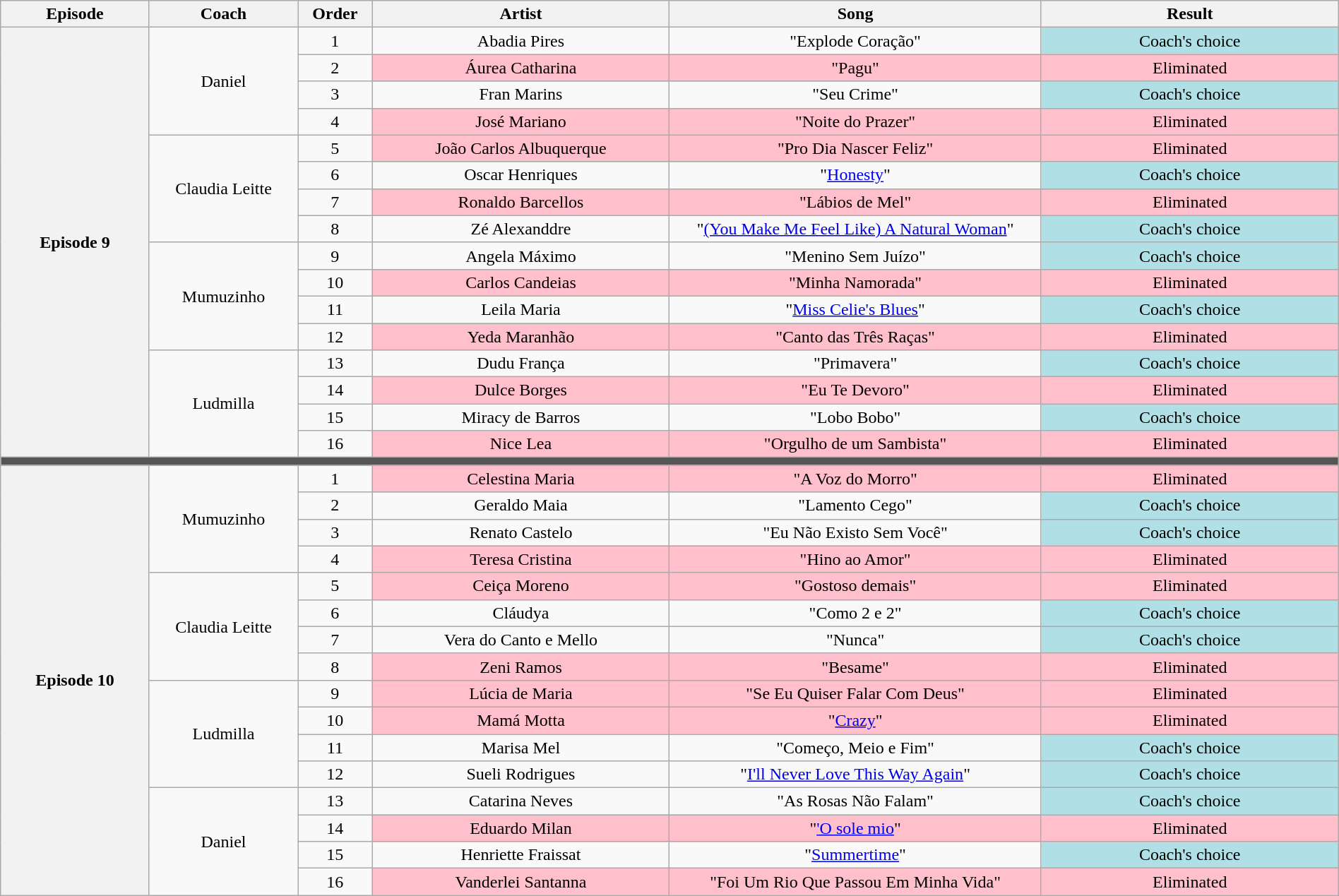<table class="wikitable" style="text-align:center; width:100%;">
<tr>
<th scope="col" width="10%">Episode</th>
<th scope="col" width="10%">Coach</th>
<th scope="col" width="05%">Order</th>
<th scope="col" width="20%">Artist</th>
<th scope="col" width="25%">Song</th>
<th scope="col" width="20%">Result</th>
</tr>
<tr>
<th scope="col" rowspan=16>Episode 9<br></th>
<td rowspan="4">Daniel</td>
<td>1</td>
<td>Abadia Pires</td>
<td>"Explode Coração"</td>
<td bgcolor=B0E0E6>Coach's choice</td>
</tr>
<tr>
<td>2</td>
<td bgcolor=FFC0CB>Áurea Catharina</td>
<td bgcolor=FFC0CB>"Pagu"</td>
<td bgcolor=FFC0CB>Eliminated</td>
</tr>
<tr>
<td>3</td>
<td>Fran Marins</td>
<td>"Seu Crime"</td>
<td bgcolor=B0E0E6>Coach's choice</td>
</tr>
<tr>
<td>4</td>
<td bgcolor=FFC0CB>José Mariano</td>
<td bgcolor=FFC0CB>"Noite do Prazer"</td>
<td bgcolor=FFC0CB>Eliminated</td>
</tr>
<tr>
<td rowspan="4">Claudia Leitte</td>
<td>5</td>
<td bgcolor=FFC0CB>João Carlos Albuquerque</td>
<td bgcolor=FFC0CB>"Pro Dia Nascer Feliz"</td>
<td bgcolor=FFC0CB>Eliminated</td>
</tr>
<tr>
<td>6</td>
<td>Oscar Henriques</td>
<td>"<a href='#'>Honesty</a>"</td>
<td bgcolor=B0E0E6>Coach's choice</td>
</tr>
<tr>
<td>7</td>
<td bgcolor=FFC0CB>Ronaldo Barcellos</td>
<td bgcolor=FFC0CB>"Lábios de Mel"</td>
<td bgcolor=FFC0CB>Eliminated</td>
</tr>
<tr>
<td>8</td>
<td>Zé Alexanddre</td>
<td>"<a href='#'>(You Make Me Feel Like) A Natural Woman</a>"</td>
<td bgcolor=B0E0E6>Coach's choice</td>
</tr>
<tr>
<td rowspan="4">Mumuzinho</td>
<td>9</td>
<td>Angela Máximo</td>
<td>"Menino Sem Juízo"</td>
<td bgcolor=B0E0E6>Coach's choice</td>
</tr>
<tr>
<td>10</td>
<td bgcolor=FFC0CB>Carlos Candeias</td>
<td bgcolor=FFC0CB>"Minha Namorada"</td>
<td bgcolor=FFC0CB>Eliminated</td>
</tr>
<tr>
<td>11</td>
<td>Leila Maria</td>
<td>"<a href='#'>Miss Celie's Blues</a>"</td>
<td bgcolor=B0E0E6>Coach's choice</td>
</tr>
<tr>
<td>12</td>
<td bgcolor=FFC0CB>Yeda Maranhão</td>
<td bgcolor=FFC0CB>"Canto das Três Raças"</td>
<td bgcolor=FFC0CB>Eliminated</td>
</tr>
<tr>
<td rowspan="4">Ludmilla</td>
<td>13</td>
<td>Dudu França</td>
<td>"Primavera"</td>
<td bgcolor=B0E0E6>Coach's choice</td>
</tr>
<tr>
<td>14</td>
<td bgcolor=FFC0CB>Dulce Borges</td>
<td bgcolor=FFC0CB>"Eu Te Devoro"</td>
<td bgcolor=FFC0CB>Eliminated</td>
</tr>
<tr>
<td>15</td>
<td>Miracy de Barros</td>
<td>"Lobo Bobo"</td>
<td bgcolor=B0E0E6>Coach's choice</td>
</tr>
<tr>
<td>16</td>
<td bgcolor=FFC0CB>Nice Lea</td>
<td bgcolor=FFC0CB>"Orgulho de um Sambista"</td>
<td bgcolor=FFC0CB>Eliminated</td>
</tr>
<tr>
<td colspan=6 bgcolor=555555></td>
</tr>
<tr>
<th scope="col" rowspan=16>Episode 10<br></th>
<td rowspan="4">Mumuzinho</td>
<td>1</td>
<td bgcolor=FFC0CB>Celestina Maria</td>
<td bgcolor=FFC0CB>"A Voz do Morro"</td>
<td bgcolor=FFC0CB>Eliminated</td>
</tr>
<tr>
<td>2</td>
<td>Geraldo Maia</td>
<td>"Lamento Cego"</td>
<td bgcolor=B0E0E6>Coach's choice</td>
</tr>
<tr>
<td>3</td>
<td>Renato Castelo</td>
<td>"Eu Não Existo Sem Você"</td>
<td bgcolor=B0E0E6>Coach's choice</td>
</tr>
<tr>
<td>4</td>
<td bgcolor=FFC0CB>Teresa Cristina</td>
<td bgcolor=FFC0CB>"Hino ao Amor"</td>
<td bgcolor=FFC0CB>Eliminated</td>
</tr>
<tr>
<td rowspan="4">Claudia Leitte</td>
<td>5</td>
<td bgcolor=FFC0CB>Ceiça Moreno</td>
<td bgcolor=FFC0CB>"Gostoso demais"</td>
<td bgcolor=FFC0CB>Eliminated</td>
</tr>
<tr>
<td>6</td>
<td>Cláudya</td>
<td>"Como 2 e 2"</td>
<td bgcolor=B0E0E6>Coach's choice</td>
</tr>
<tr>
<td>7</td>
<td>Vera do Canto e Mello</td>
<td>"Nunca"</td>
<td bgcolor=B0E0E6>Coach's choice</td>
</tr>
<tr>
<td>8</td>
<td bgcolor=FFC0CB>Zeni Ramos</td>
<td bgcolor=FFC0CB>"Besame"</td>
<td bgcolor=FFC0CB>Eliminated</td>
</tr>
<tr>
<td rowspan="4">Ludmilla</td>
<td>9</td>
<td bgcolor=FFC0CB>Lúcia de Maria</td>
<td bgcolor=FFC0CB>"Se Eu Quiser Falar Com Deus"</td>
<td bgcolor=FFC0CB>Eliminated</td>
</tr>
<tr>
<td>10</td>
<td bgcolor=FFC0CB>Mamá Motta</td>
<td bgcolor=FFC0CB>"<a href='#'>Crazy</a>"</td>
<td bgcolor=FFC0CB>Eliminated</td>
</tr>
<tr>
<td>11</td>
<td>Marisa Mel</td>
<td>"Começo, Meio e Fim"</td>
<td bgcolor=B0E0E6>Coach's choice</td>
</tr>
<tr>
<td>12</td>
<td>Sueli Rodrigues</td>
<td>"<a href='#'>I'll Never Love This Way Again</a>"</td>
<td bgcolor=B0E0E6>Coach's choice</td>
</tr>
<tr>
<td rowspan="4">Daniel</td>
<td>13</td>
<td>Catarina Neves</td>
<td>"As Rosas Não Falam"</td>
<td bgcolor=B0E0E6>Coach's choice</td>
</tr>
<tr>
<td>14</td>
<td bgcolor=FFC0CB>Eduardo Milan</td>
<td bgcolor=FFC0CB>"<a href='#'>'O sole mio</a>"</td>
<td bgcolor=FFC0CB>Eliminated</td>
</tr>
<tr>
<td>15</td>
<td>Henriette Fraissat</td>
<td>"<a href='#'>Summertime</a>"</td>
<td bgcolor=B0E0E6>Coach's choice</td>
</tr>
<tr>
<td>16</td>
<td bgcolor=FFC0CB>Vanderlei Santanna</td>
<td bgcolor=FFC0CB>"Foi Um Rio Que Passou Em Minha Vida"</td>
<td bgcolor=FFC0CB>Eliminated</td>
</tr>
</table>
